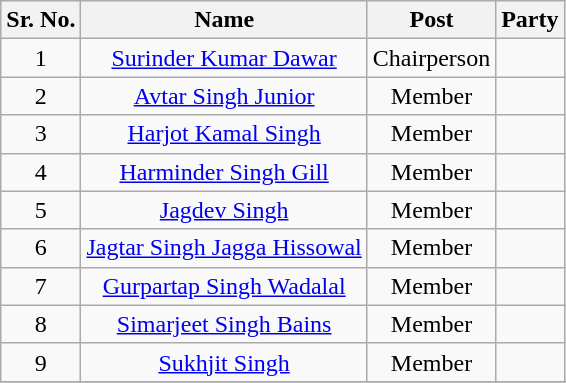<table class="wikitable sortable">
<tr>
<th>Sr. No.</th>
<th>Name</th>
<th>Post</th>
<th colspan="2">Party</th>
</tr>
<tr align="center">
<td>1</td>
<td><a href='#'>Surinder Kumar Dawar</a></td>
<td>Chairperson</td>
<td></td>
</tr>
<tr align="center">
<td>2</td>
<td><a href='#'>Avtar Singh Junior</a></td>
<td>Member</td>
<td></td>
</tr>
<tr align="center">
<td>3</td>
<td><a href='#'>Harjot Kamal Singh</a></td>
<td>Member</td>
<td></td>
</tr>
<tr align="center">
<td>4</td>
<td><a href='#'>Harminder Singh Gill</a></td>
<td>Member</td>
<td></td>
</tr>
<tr align="center">
<td>5</td>
<td><a href='#'>Jagdev Singh</a></td>
<td>Member</td>
<td></td>
</tr>
<tr align="center">
<td>6</td>
<td><a href='#'>Jagtar Singh Jagga Hissowal</a></td>
<td>Member</td>
<td></td>
</tr>
<tr align="center">
<td>7</td>
<td><a href='#'>Gurpartap Singh Wadalal</a></td>
<td>Member</td>
<td></td>
</tr>
<tr align="center">
<td>8</td>
<td><a href='#'>Simarjeet Singh Bains</a></td>
<td>Member</td>
<td></td>
</tr>
<tr align="center">
<td>9</td>
<td><a href='#'>Sukhjit Singh</a></td>
<td>Member</td>
<td></td>
</tr>
<tr align="center">
</tr>
</table>
